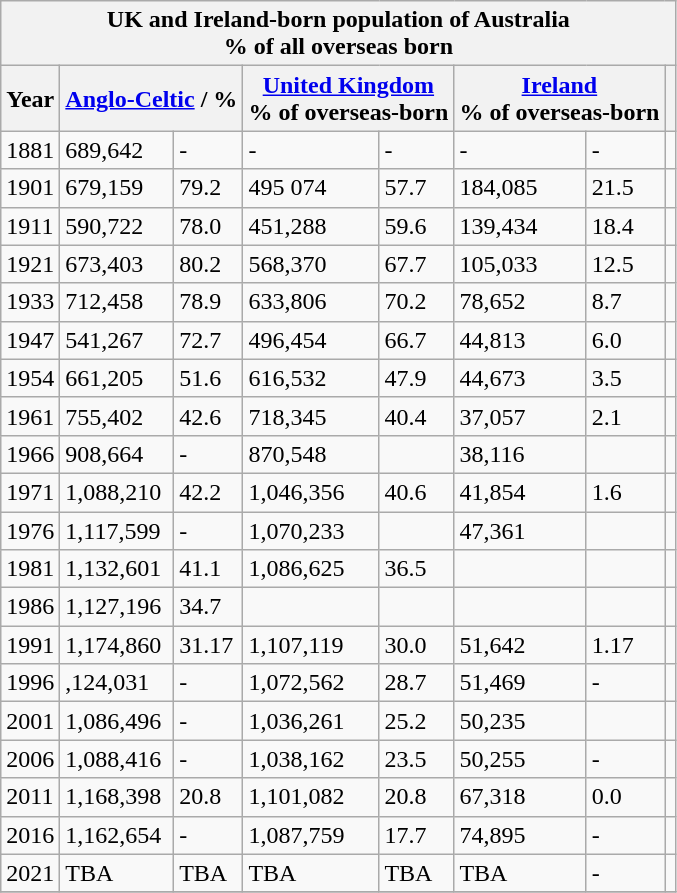<table class="wikitable" style="text-align:left">
<tr>
<th colspan="9">UK and Ireland-born population of Australia <br>% of all overseas born</th>
</tr>
<tr>
<th>Year</th>
<th colspan="2"><a href='#'>Anglo-Celtic</a> / %</th>
<th colspan="2"><a href='#'>United Kingdom</a><br>% of overseas-born</th>
<th colspan="2"><a href='#'>Ireland</a><br>% of overseas-born</th>
<th scope="col" class="unsortable"></th>
</tr>
<tr>
<td>1881</td>
<td>689,642</td>
<td>-</td>
<td>-</td>
<td>-</td>
<td>-</td>
<td>-</td>
<td></td>
</tr>
<tr>
<td>1901</td>
<td>679,159</td>
<td>79.2</td>
<td>495 074</td>
<td>57.7</td>
<td>184,085</td>
<td>21.5</td>
<td></td>
</tr>
<tr>
<td>1911</td>
<td>590,722</td>
<td>78.0</td>
<td>451,288</td>
<td>59.6</td>
<td>139,434</td>
<td>18.4</td>
<td></td>
</tr>
<tr>
<td>1921</td>
<td>673,403</td>
<td>80.2</td>
<td>568,370</td>
<td>67.7</td>
<td>105,033</td>
<td>12.5</td>
<td></td>
</tr>
<tr>
<td>1933</td>
<td>712,458</td>
<td>78.9</td>
<td 78.9>633,806</td>
<td>70.2</td>
<td>78,652</td>
<td>8.7</td>
<td></td>
</tr>
<tr>
<td>1947</td>
<td>541,267</td>
<td>72.7</td>
<td>496,454</td>
<td>66.7</td>
<td>44,813</td>
<td>6.0</td>
<td></td>
</tr>
<tr>
<td>1954</td>
<td>661,205</td>
<td>51.6</td>
<td>616,532</td>
<td>47.9</td>
<td>44,673</td>
<td>3.5</td>
<td></td>
</tr>
<tr>
<td>1961</td>
<td>755,402</td>
<td>42.6</td>
<td>718,345</td>
<td>40.4</td>
<td>37,057</td>
<td>2.1</td>
<td></td>
</tr>
<tr>
<td>1966</td>
<td>908,664</td>
<td>-</td>
<td>870,548</td>
<td></td>
<td>38,116</td>
<td></td>
<td></td>
</tr>
<tr>
<td>1971</td>
<td>1,088,210</td>
<td>42.2</td>
<td>1,046,356</td>
<td>40.6</td>
<td>41,854</td>
<td>1.6</td>
<td></td>
</tr>
<tr>
<td>1976</td>
<td>1,117,599</td>
<td>-</td>
<td>1,070,233</td>
<td></td>
<td>47,361</td>
<td></td>
<td></td>
</tr>
<tr>
<td>1981</td>
<td>1,132,601</td>
<td>41.1</td>
<td>1,086,625</td>
<td>36.5</td>
<td></td>
<td></td>
<td></td>
</tr>
<tr>
<td>1986</td>
<td>1,127,196</td>
<td>34.7</td>
<td></td>
<td></td>
<td></td>
<td></td>
<td></td>
</tr>
<tr>
<td>1991</td>
<td>1,174,860</td>
<td>31.17</td>
<td>1,107,119</td>
<td>30.0</td>
<td>51,642</td>
<td>1.17</td>
<td></td>
</tr>
<tr>
<td>1996</td>
<td>,124,031</td>
<td>-</td>
<td>1,072,562</td>
<td>28.7</td>
<td>51,469</td>
<td>-</td>
<td></td>
</tr>
<tr>
<td>2001</td>
<td>1,086,496</td>
<td>-</td>
<td>1,036,261</td>
<td>25.2</td>
<td>50,235</td>
<td></td>
<td></td>
</tr>
<tr>
<td>2006</td>
<td>1,088,416</td>
<td>-</td>
<td>1,038,162</td>
<td>23.5</td>
<td>50,255</td>
<td>-</td>
<td></td>
</tr>
<tr>
<td>2011</td>
<td>1,168,398</td>
<td>20.8</td>
<td>1,101,082</td>
<td>20.8</td>
<td>67,318</td>
<td>0.0</td>
<td></td>
</tr>
<tr>
<td>2016</td>
<td>1,162,654</td>
<td>-</td>
<td>1,087,759</td>
<td>17.7</td>
<td>74,895</td>
<td>-</td>
<td></td>
</tr>
<tr>
<td>2021</td>
<td>TBA</td>
<td>TBA</td>
<td>TBA</td>
<td>TBA</td>
<td>TBA</td>
<td>-</td>
<td></td>
</tr>
<tr>
</tr>
</table>
